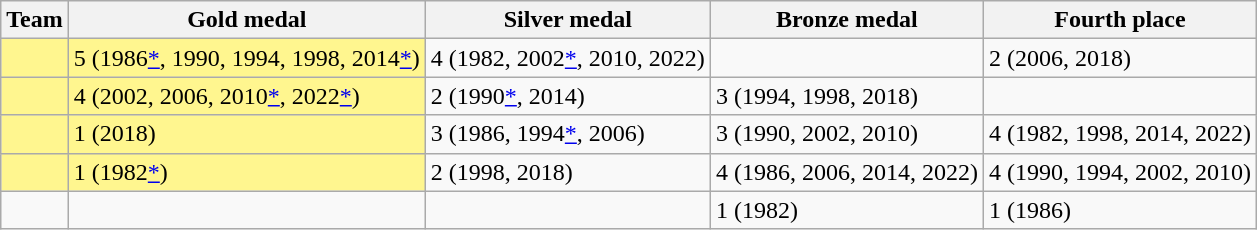<table class="wikitable sortable">
<tr>
<th>Team</th>
<th>Gold medal</th>
<th>Silver medal</th>
<th>Bronze medal</th>
<th>Fourth place</th>
</tr>
<tr>
<td bgcolor=#FFF68F></td>
<td bgcolor=#FFF68F>5 (1986<a href='#'>*</a>, 1990, 1994, 1998, 2014<a href='#'>*</a>)</td>
<td>4 (1982, 2002<a href='#'>*</a>, 2010, 2022)</td>
<td></td>
<td>2 (2006, 2018)</td>
</tr>
<tr>
<td bgcolor=#FFF68F></td>
<td bgcolor=#FFF68F>4 (2002, 2006, 2010<a href='#'>*</a>, 2022<a href='#'>*</a>)</td>
<td>2 (1990<a href='#'>*</a>, 2014)</td>
<td>3 (1994, 1998, 2018)</td>
<td></td>
</tr>
<tr>
<td bgcolor=#FFF68F></td>
<td bgcolor=#FFF68F>1 (2018)</td>
<td>3 (1986, 1994<a href='#'>*</a>, 2006)</td>
<td>3 (1990, 2002, 2010)</td>
<td>4 (1982, 1998, 2014, 2022)</td>
</tr>
<tr>
<td bgcolor=#FFF68F></td>
<td bgcolor=#FFF68F>1 (1982<a href='#'>*</a>)</td>
<td>2 (1998, 2018)</td>
<td>4 (1986, 2006, 2014, 2022)</td>
<td>4 (1990, 1994, 2002, 2010)</td>
</tr>
<tr>
<td></td>
<td></td>
<td></td>
<td>1 (1982)</td>
<td>1 (1986)</td>
</tr>
</table>
